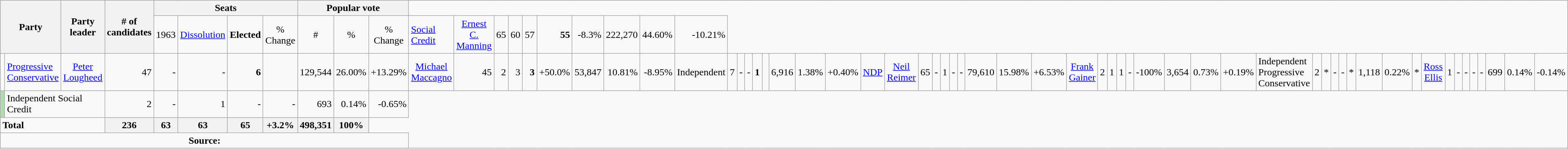<table class="wikitable">
<tr>
<th rowspan=2 colspan=2>Party</th>
<th rowspan=2>Party leader</th>
<th rowspan=2># of<br>candidates</th>
<th colspan=4>Seats</th>
<th colspan=3>Popular vote</th>
</tr>
<tr>
<td align="center">1963</td>
<td align="center"><a href='#'><span>Dissolution</span></a></td>
<td align="center"><strong>Elected</strong></td>
<td align="center">% Change</td>
<td align="center">#</td>
<td align="center">%</td>
<td align="center">% Change<br></td>
<td><a href='#'>Social Credit</a></td>
<td align="center"><a href='#'>Ernest C. Manning</a></td>
<td align="right">65</td>
<td align="right">60</td>
<td align=right>57</td>
<td align="right"><strong>55</strong></td>
<td align="right">-8.3%</td>
<td align="right">222,270</td>
<td align="right">44.60%</td>
<td align="right">-10.21%</td>
</tr>
<tr>
<td></td>
<td><a href='#'>Progressive Conservative</a></td>
<td align="center"><a href='#'>Peter Lougheed</a></td>
<td align="right">47</td>
<td align="right">-</td>
<td align="right">-</td>
<td align="right"><strong>6</strong></td>
<td align="right"> </td>
<td align="right">129,544</td>
<td align="right">26.00%</td>
<td align="right">+13.29%<br></td>
<td align="center"><a href='#'>Michael Maccagno</a></td>
<td align="right">45</td>
<td align="right">2</td>
<td align="right">3</td>
<td align="right"><strong>3</strong></td>
<td align="right">+50.0%</td>
<td align="right">53,847</td>
<td align="right">10.81%</td>
<td align="right">-8.95%<br></td>
<td colspan=2>Independent</td>
<td align="right">7</td>
<td align="right">-</td>
<td align="right">-</td>
<td align="right"><strong>1</strong></td>
<td align="right"> </td>
<td align="right">6,916</td>
<td align="right">1.38%</td>
<td align="right">+0.40%<br></td>
<td><a href='#'>NDP</a></td>
<td align="center"><a href='#'>Neil Reimer</a></td>
<td align="right">65</td>
<td align="right">-</td>
<td align="right">1</td>
<td align="right">-</td>
<td align="right">-</td>
<td align="right">79,610</td>
<td align="right">15.98%</td>
<td align="right">+6.53%<br></td>
<td align="center"><a href='#'>Frank Gainer</a></td>
<td align="right">2</td>
<td align="right">1</td>
<td align="right">1</td>
<td align="right">-</td>
<td align="right">-100%</td>
<td align="right">3,654</td>
<td align="right">0.73%</td>
<td align="right">+0.19%<br></td>
<td colspan=2>Independent Progressive Conservative</td>
<td align="right">2</td>
<td align="right">*</td>
<td align="right">-</td>
<td align="right">-</td>
<td align="right">*</td>
<td align="right">1,118</td>
<td align="right">0.22%</td>
<td align="right">*<br></td>
<td align="center"><a href='#'>Ross Ellis</a></td>
<td align="right">1</td>
<td align="right">-</td>
<td align="right">-</td>
<td align="right">-</td>
<td align="right">-</td>
<td align="right">699</td>
<td align="right">0.14%</td>
<td align="right">-0.14%</td>
</tr>
<tr>
<td bgcolor="#ACDEAD"></td>
<td colspan=2>Independent Social Credit</td>
<td align="right">2</td>
<td align="right">-</td>
<td align="right">1</td>
<td align="right">-</td>
<td align="right">-</td>
<td align="right">693</td>
<td align="right">0.14%</td>
<td align="right">-0.65%</td>
</tr>
<tr>
<td colspan=3><strong>Total</strong></td>
<th align="right">236</th>
<th align="right">63</th>
<th align="right">63</th>
<th align="right">65</th>
<th align="right">+3.2%</th>
<th align="right">498,351</th>
<th>100%</th>
</tr>
<tr>
<td align="center" colspan=11><strong>Source:</strong> </td>
</tr>
<tr>
</tr>
</table>
